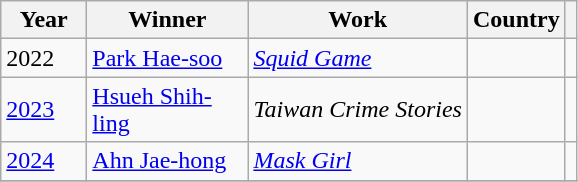<table class="wikitable" | align=center>
<tr>
<th style="width:50px">Year</th>
<th style="width:100px">Winner</th>
<th>Work</th>
<th>Country</th>
<th></th>
</tr>
<tr>
<td>2022</td>
<td><a href='#'>Park Hae-soo</a></td>
<td><em><a href='#'>Squid Game</a></em></td>
<td></td>
<td rowspan="1" style="text-align: center;"></td>
</tr>
<tr>
<td><a href='#'>2023</a></td>
<td><a href='#'>Hsueh Shih-ling</a></td>
<td><em>Taiwan Crime Stories</em></td>
<td></td>
<td style="text-align: center;"></td>
</tr>
<tr>
<td><a href='#'>2024</a></td>
<td><a href='#'>Ahn Jae-hong</a></td>
<td><em><a href='#'>Mask Girl</a></em></td>
<td></td>
<td style="text-align: center;"></td>
</tr>
<tr>
</tr>
</table>
